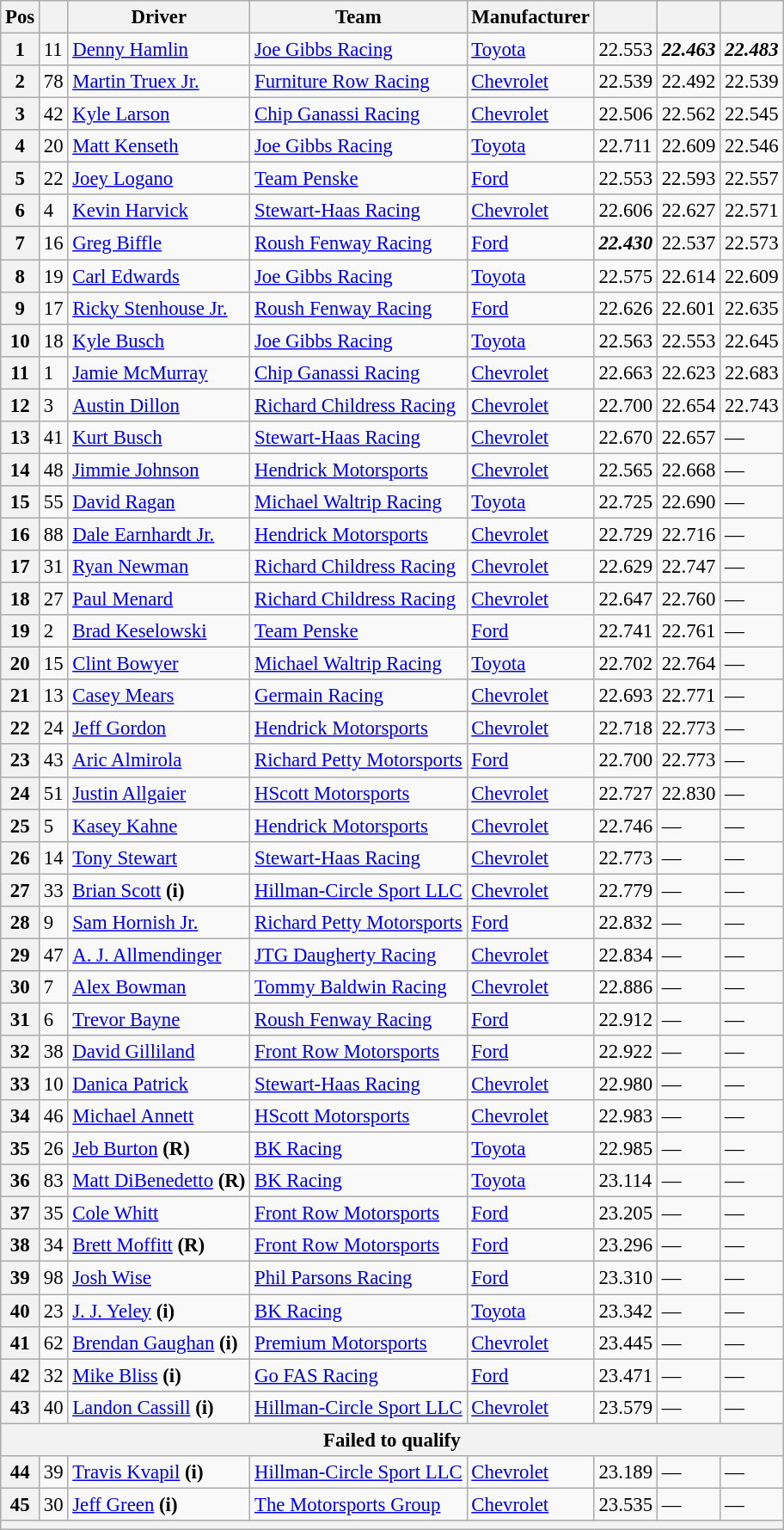<table class="wikitable" style="font-size:95%">
<tr>
<th>Pos</th>
<th></th>
<th>Driver</th>
<th>Team</th>
<th>Manufacturer</th>
<th></th>
<th></th>
<th></th>
</tr>
<tr>
<th>1</th>
<td>11</td>
<td><a href='#'>Denny Hamlin</a></td>
<td><a href='#'>Joe Gibbs Racing</a></td>
<td><a href='#'>Toyota</a></td>
<td>22.553</td>
<td><strong><em>22.463</em></strong></td>
<td><strong><em>22.483</em></strong></td>
</tr>
<tr>
<th>2</th>
<td>78</td>
<td><a href='#'>Martin Truex Jr.</a></td>
<td><a href='#'>Furniture Row Racing</a></td>
<td><a href='#'>Chevrolet</a></td>
<td>22.539</td>
<td>22.492</td>
<td>22.539</td>
</tr>
<tr>
<th>3</th>
<td>42</td>
<td><a href='#'>Kyle Larson</a></td>
<td><a href='#'>Chip Ganassi Racing</a></td>
<td><a href='#'>Chevrolet</a></td>
<td>22.506</td>
<td>22.562</td>
<td>22.545</td>
</tr>
<tr>
<th>4</th>
<td>20</td>
<td><a href='#'>Matt Kenseth</a></td>
<td><a href='#'>Joe Gibbs Racing</a></td>
<td><a href='#'>Toyota</a></td>
<td>22.711</td>
<td>22.609</td>
<td>22.546</td>
</tr>
<tr>
<th>5</th>
<td>22</td>
<td><a href='#'>Joey Logano</a></td>
<td><a href='#'>Team Penske</a></td>
<td><a href='#'>Ford</a></td>
<td>22.553</td>
<td>22.593</td>
<td>22.557</td>
</tr>
<tr>
<th>6</th>
<td>4</td>
<td><a href='#'>Kevin Harvick</a></td>
<td><a href='#'>Stewart-Haas Racing</a></td>
<td><a href='#'>Chevrolet</a></td>
<td>22.606</td>
<td>22.627</td>
<td>22.571</td>
</tr>
<tr>
<th>7</th>
<td>16</td>
<td><a href='#'>Greg Biffle</a></td>
<td><a href='#'>Roush Fenway Racing</a></td>
<td><a href='#'>Ford</a></td>
<td><strong><em>22.430</em></strong></td>
<td>22.537</td>
<td>22.573</td>
</tr>
<tr>
<th>8</th>
<td>19</td>
<td><a href='#'>Carl Edwards</a></td>
<td><a href='#'>Joe Gibbs Racing</a></td>
<td><a href='#'>Toyota</a></td>
<td>22.575</td>
<td>22.614</td>
<td>22.609</td>
</tr>
<tr>
<th>9</th>
<td>17</td>
<td><a href='#'>Ricky Stenhouse Jr.</a></td>
<td><a href='#'>Roush Fenway Racing</a></td>
<td><a href='#'>Ford</a></td>
<td>22.626</td>
<td>22.601</td>
<td>22.635</td>
</tr>
<tr>
<th>10</th>
<td>18</td>
<td><a href='#'>Kyle Busch</a></td>
<td><a href='#'>Joe Gibbs Racing</a></td>
<td><a href='#'>Toyota</a></td>
<td>22.563</td>
<td>22.553</td>
<td>22.645</td>
</tr>
<tr>
<th>11</th>
<td>1</td>
<td><a href='#'>Jamie McMurray</a></td>
<td><a href='#'>Chip Ganassi Racing</a></td>
<td><a href='#'>Chevrolet</a></td>
<td>22.663</td>
<td>22.623</td>
<td>22.683</td>
</tr>
<tr>
<th>12</th>
<td>3</td>
<td><a href='#'>Austin Dillon</a></td>
<td><a href='#'>Richard Childress Racing</a></td>
<td><a href='#'>Chevrolet</a></td>
<td>22.700</td>
<td>22.654</td>
<td>22.743</td>
</tr>
<tr>
<th>13</th>
<td>41</td>
<td><a href='#'>Kurt Busch</a></td>
<td><a href='#'>Stewart-Haas Racing</a></td>
<td><a href='#'>Chevrolet</a></td>
<td>22.670</td>
<td>22.657</td>
<td>—</td>
</tr>
<tr>
<th>14</th>
<td>48</td>
<td><a href='#'>Jimmie Johnson</a></td>
<td><a href='#'>Hendrick Motorsports</a></td>
<td><a href='#'>Chevrolet</a></td>
<td>22.565</td>
<td>22.668</td>
<td>—</td>
</tr>
<tr>
<th>15</th>
<td>55</td>
<td><a href='#'>David Ragan</a></td>
<td><a href='#'>Michael Waltrip Racing</a></td>
<td><a href='#'>Toyota</a></td>
<td>22.725</td>
<td>22.690</td>
<td>—</td>
</tr>
<tr>
<th>16</th>
<td>88</td>
<td><a href='#'>Dale Earnhardt Jr.</a></td>
<td><a href='#'>Hendrick Motorsports</a></td>
<td><a href='#'>Chevrolet</a></td>
<td>22.729</td>
<td>22.716</td>
<td>—</td>
</tr>
<tr>
<th>17</th>
<td>31</td>
<td><a href='#'>Ryan Newman</a></td>
<td><a href='#'>Richard Childress Racing</a></td>
<td><a href='#'>Chevrolet</a></td>
<td>22.629</td>
<td>22.747</td>
<td>—</td>
</tr>
<tr>
<th>18</th>
<td>27</td>
<td><a href='#'>Paul Menard</a></td>
<td><a href='#'>Richard Childress Racing</a></td>
<td><a href='#'>Chevrolet</a></td>
<td>22.647</td>
<td>22.760</td>
<td>—</td>
</tr>
<tr>
<th>19</th>
<td>2</td>
<td><a href='#'>Brad Keselowski</a></td>
<td><a href='#'>Team Penske</a></td>
<td><a href='#'>Ford</a></td>
<td>22.741</td>
<td>22.761</td>
<td>—</td>
</tr>
<tr>
<th>20</th>
<td>15</td>
<td><a href='#'>Clint Bowyer</a></td>
<td><a href='#'>Michael Waltrip Racing</a></td>
<td><a href='#'>Toyota</a></td>
<td>22.702</td>
<td>22.764</td>
<td>—</td>
</tr>
<tr>
<th>21</th>
<td>13</td>
<td><a href='#'>Casey Mears</a></td>
<td><a href='#'>Germain Racing</a></td>
<td><a href='#'>Chevrolet</a></td>
<td>22.693</td>
<td>22.771</td>
<td>—</td>
</tr>
<tr>
<th>22</th>
<td>24</td>
<td><a href='#'>Jeff Gordon</a></td>
<td><a href='#'>Hendrick Motorsports</a></td>
<td><a href='#'>Chevrolet</a></td>
<td>22.718</td>
<td>22.773</td>
<td>—</td>
</tr>
<tr>
<th>23</th>
<td>43</td>
<td><a href='#'>Aric Almirola</a></td>
<td><a href='#'>Richard Petty Motorsports</a></td>
<td><a href='#'>Ford</a></td>
<td>22.700</td>
<td>22.773</td>
<td>—</td>
</tr>
<tr>
<th>24</th>
<td>51</td>
<td><a href='#'>Justin Allgaier</a></td>
<td><a href='#'>HScott Motorsports</a></td>
<td><a href='#'>Chevrolet</a></td>
<td>22.727</td>
<td>22.830</td>
<td>—</td>
</tr>
<tr>
<th>25</th>
<td>5</td>
<td><a href='#'>Kasey Kahne</a></td>
<td><a href='#'>Hendrick Motorsports</a></td>
<td><a href='#'>Chevrolet</a></td>
<td>22.746</td>
<td>—</td>
<td>—</td>
</tr>
<tr>
<th>26</th>
<td>14</td>
<td><a href='#'>Tony Stewart</a></td>
<td><a href='#'>Stewart-Haas Racing</a></td>
<td><a href='#'>Chevrolet</a></td>
<td>22.773</td>
<td>—</td>
<td>—</td>
</tr>
<tr>
<th>27</th>
<td>33</td>
<td><a href='#'>Brian Scott</a> <strong>(i)</strong></td>
<td><a href='#'>Hillman-Circle Sport LLC</a></td>
<td><a href='#'>Chevrolet</a></td>
<td>22.779</td>
<td>—</td>
<td>—</td>
</tr>
<tr>
<th>28</th>
<td>9</td>
<td><a href='#'>Sam Hornish Jr.</a></td>
<td><a href='#'>Richard Petty Motorsports</a></td>
<td><a href='#'>Ford</a></td>
<td>22.832</td>
<td>—</td>
<td>—</td>
</tr>
<tr>
<th>29</th>
<td>47</td>
<td><a href='#'>A. J. Allmendinger</a></td>
<td><a href='#'>JTG Daugherty Racing</a></td>
<td><a href='#'>Chevrolet</a></td>
<td>22.834</td>
<td>—</td>
<td>—</td>
</tr>
<tr>
<th>30</th>
<td>7</td>
<td><a href='#'>Alex Bowman</a></td>
<td><a href='#'>Tommy Baldwin Racing</a></td>
<td><a href='#'>Chevrolet</a></td>
<td>22.886</td>
<td>—</td>
<td>—</td>
</tr>
<tr>
<th>31</th>
<td>6</td>
<td><a href='#'>Trevor Bayne</a></td>
<td><a href='#'>Roush Fenway Racing</a></td>
<td><a href='#'>Ford</a></td>
<td>22.912</td>
<td>—</td>
<td>—</td>
</tr>
<tr>
<th>32</th>
<td>38</td>
<td><a href='#'>David Gilliland</a></td>
<td><a href='#'>Front Row Motorsports</a></td>
<td><a href='#'>Ford</a></td>
<td>22.922</td>
<td>—</td>
<td>—</td>
</tr>
<tr>
<th>33</th>
<td>10</td>
<td><a href='#'>Danica Patrick</a></td>
<td><a href='#'>Stewart-Haas Racing</a></td>
<td><a href='#'>Chevrolet</a></td>
<td>22.980</td>
<td>—</td>
<td>—</td>
</tr>
<tr>
<th>34</th>
<td>46</td>
<td><a href='#'>Michael Annett</a></td>
<td><a href='#'>HScott Motorsports</a></td>
<td><a href='#'>Chevrolet</a></td>
<td>22.983</td>
<td>—</td>
<td>—</td>
</tr>
<tr>
<th>35</th>
<td>26</td>
<td><a href='#'>Jeb Burton</a> <strong>(R)</strong></td>
<td><a href='#'>BK Racing</a></td>
<td><a href='#'>Toyota</a></td>
<td>22.985</td>
<td>—</td>
<td>—</td>
</tr>
<tr>
<th>36</th>
<td>83</td>
<td><a href='#'>Matt DiBenedetto</a> <strong>(R)</strong></td>
<td><a href='#'>BK Racing</a></td>
<td><a href='#'>Toyota</a></td>
<td>23.114</td>
<td>—</td>
<td>—</td>
</tr>
<tr>
<th>37</th>
<td>35</td>
<td><a href='#'>Cole Whitt</a></td>
<td><a href='#'>Front Row Motorsports</a></td>
<td><a href='#'>Ford</a></td>
<td>23.205</td>
<td>—</td>
<td>—</td>
</tr>
<tr>
<th>38</th>
<td>34</td>
<td><a href='#'>Brett Moffitt</a> <strong>(R)</strong></td>
<td><a href='#'>Front Row Motorsports</a></td>
<td><a href='#'>Ford</a></td>
<td>23.296</td>
<td>—</td>
<td>—</td>
</tr>
<tr>
<th>39</th>
<td>98</td>
<td><a href='#'>Josh Wise</a></td>
<td><a href='#'>Phil Parsons Racing</a></td>
<td><a href='#'>Ford</a></td>
<td>23.310</td>
<td>—</td>
<td>—</td>
</tr>
<tr>
<th>40</th>
<td>23</td>
<td><a href='#'>J. J. Yeley</a> <strong>(i)</strong></td>
<td><a href='#'>BK Racing</a></td>
<td><a href='#'>Toyota</a></td>
<td>23.342</td>
<td>—</td>
<td>—</td>
</tr>
<tr>
<th>41</th>
<td>62</td>
<td><a href='#'>Brendan Gaughan</a> <strong>(i)</strong></td>
<td><a href='#'>Premium Motorsports</a></td>
<td><a href='#'>Chevrolet</a></td>
<td>23.445</td>
<td>—</td>
<td>—</td>
</tr>
<tr>
<th>42</th>
<td>32</td>
<td><a href='#'>Mike Bliss</a> <strong>(i)</strong></td>
<td><a href='#'>Go FAS Racing</a></td>
<td><a href='#'>Ford</a></td>
<td>23.471</td>
<td>—</td>
<td>—</td>
</tr>
<tr>
<th>43</th>
<td>40</td>
<td><a href='#'>Landon Cassill</a> <strong>(i)</strong></td>
<td><a href='#'>Hillman-Circle Sport LLC</a></td>
<td><a href='#'>Chevrolet</a></td>
<td>23.579</td>
<td>—</td>
<td>—</td>
</tr>
<tr>
<th colspan="8">Failed to qualify</th>
</tr>
<tr>
<th>44</th>
<td>39</td>
<td><a href='#'>Travis Kvapil</a> <strong>(i)</strong></td>
<td><a href='#'>Hillman-Circle Sport LLC</a></td>
<td><a href='#'>Chevrolet</a></td>
<td>23.189</td>
<td>—</td>
<td>—</td>
</tr>
<tr>
<th>45</th>
<td>30</td>
<td><a href='#'>Jeff Green</a> <strong>(i)</strong></td>
<td><a href='#'>The Motorsports Group</a></td>
<td><a href='#'>Chevrolet</a></td>
<td>23.535</td>
<td>—</td>
<td>—</td>
</tr>
<tr>
<th colspan="8"></th>
</tr>
</table>
